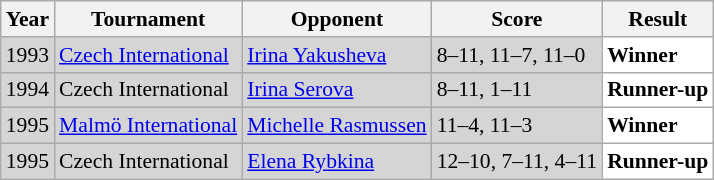<table class="sortable wikitable" style="font-size:90%;">
<tr>
<th>Year</th>
<th>Tournament</th>
<th>Opponent</th>
<th>Score</th>
<th>Result</th>
</tr>
<tr style="background:#D5D5D5">
<td align="center">1993</td>
<td align="left"><a href='#'>Czech International</a></td>
<td align="left"> <a href='#'>Irina Yakusheva</a></td>
<td align="left">8–11, 11–7, 11–0</td>
<td style="text-align:left; background:white"> <strong>Winner</strong></td>
</tr>
<tr style="background:#D5D5D5">
<td align="center">1994</td>
<td align="left">Czech International</td>
<td align="left"> <a href='#'>Irina Serova</a></td>
<td align="left">8–11, 1–11</td>
<td style="text-align:left; background:white"> <strong>Runner-up</strong></td>
</tr>
<tr style="background:#D5D5D5">
<td align="center">1995</td>
<td align="left"><a href='#'>Malmö International</a></td>
<td align="left"> <a href='#'>Michelle Rasmussen</a></td>
<td align="left">11–4, 11–3</td>
<td style="text-align:left; background:white"> <strong>Winner</strong></td>
</tr>
<tr style="background:#D5D5D5">
<td align="center">1995</td>
<td align="left">Czech International</td>
<td align="left"> <a href='#'>Elena Rybkina</a></td>
<td align="left">12–10, 7–11, 4–11</td>
<td style="text-align:left; background:white"> <strong>Runner-up</strong></td>
</tr>
</table>
